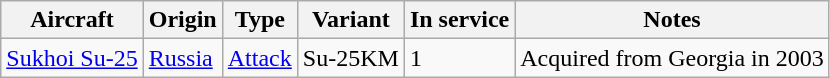<table class="wikitable">
<tr>
<th>Aircraft</th>
<th>Origin</th>
<th>Type</th>
<th>Variant</th>
<th>In service</th>
<th>Notes</th>
</tr>
<tr>
<td><a href='#'>Sukhoi Su-25</a></td>
<td><a href='#'>Russia</a></td>
<td><a href='#'>Attack</a></td>
<td>Su-25KM</td>
<td>1</td>
<td>Acquired from Georgia in 2003</td>
</tr>
</table>
